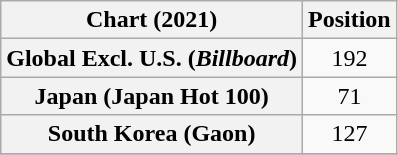<table class="wikitable plainrowheaders" style="text-align:center">
<tr>
<th scope="col">Chart (2021)</th>
<th scope="col">Position</th>
</tr>
<tr>
<th scope="row">Global Excl. U.S. (<em>Billboard</em>)</th>
<td>192</td>
</tr>
<tr>
<th scope="row">Japan (Japan Hot 100)</th>
<td>71</td>
</tr>
<tr>
<th scope="row">South Korea (Gaon)</th>
<td>127</td>
</tr>
<tr>
</tr>
</table>
